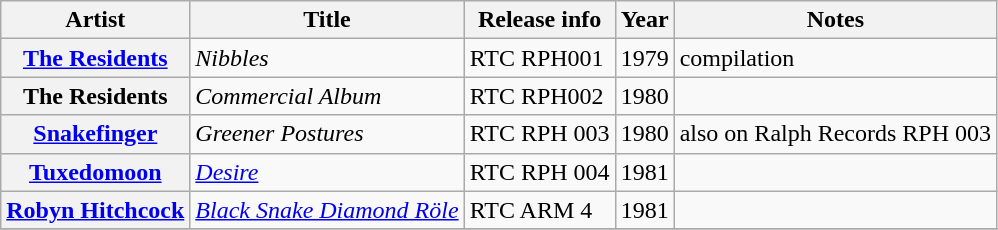<table class="wikitable plainrowheaders sortable">
<tr>
<th scope="col">Artist</th>
<th scope="col">Title</th>
<th scope="col">Release info</th>
<th scope="col">Year</th>
<th scope="col" class="unsortable">Notes</th>
</tr>
<tr>
<th scope="row"><a href='#'>The Residents</a></th>
<td><em>Nibbles</em></td>
<td>RTC RPH001</td>
<td>1979</td>
<td>compilation</td>
</tr>
<tr>
<th scope="row">The Residents</th>
<td><em>Commercial Album</em></td>
<td>RTC RPH002</td>
<td>1980</td>
<td></td>
</tr>
<tr>
<th scope="row"><a href='#'>Snakefinger</a></th>
<td><em>Greener Postures</em></td>
<td>RTC RPH 003</td>
<td>1980</td>
<td>also on Ralph Records RPH 003</td>
</tr>
<tr>
<th scope="row"><a href='#'>Tuxedomoon</a></th>
<td><em><a href='#'>Desire</a></em></td>
<td>RTC RPH 004</td>
<td>1981</td>
<td></td>
</tr>
<tr>
<th scope="row"><a href='#'>Robyn Hitchcock</a></th>
<td><em><a href='#'>Black Snake Diamond Röle</a></em></td>
<td>RTC ARM 4</td>
<td>1981</td>
<td></td>
</tr>
<tr>
</tr>
</table>
